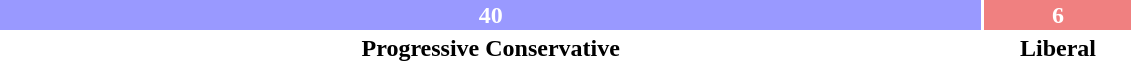<table style="width:60%; text-align:center;">
<tr style="color:white;">
<td style="background:#9999FF; width:86.96%;"><strong>40</strong></td>
<td style="background:#F08080; width:13.04%;"><strong>6</strong></td>
</tr>
<tr>
<td><span><strong>Progressive Conservative</strong></span></td>
<td><span><strong>Liberal</strong></span></td>
</tr>
</table>
